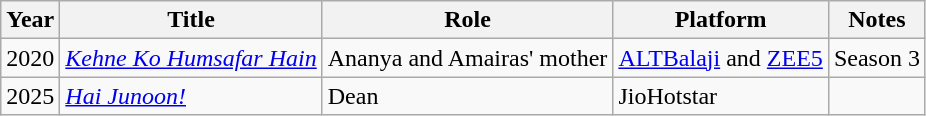<table class="wikitable">
<tr>
<th>Year</th>
<th>Title</th>
<th>Role</th>
<th>Platform</th>
<th>Notes</th>
</tr>
<tr>
<td>2020</td>
<td><em><a href='#'>Kehne Ko Humsafar Hain</a></em></td>
<td>Ananya and Amairas' mother</td>
<td><a href='#'>ALTBalaji</a> and <a href='#'>ZEE5</a></td>
<td>Season 3</td>
</tr>
<tr>
<td>2025</td>
<td><em><a href='#'>Hai Junoon!</a></em></td>
<td>Dean</td>
<td>JioHotstar</td>
<td></td>
</tr>
</table>
